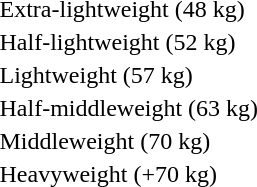<table>
<tr>
<td rowspan=2>Extra-lightweight (48 kg)<br></td>
<td rowspan=2></td>
<td rowspan=2></td>
<td></td>
</tr>
<tr>
<td></td>
</tr>
<tr>
<td rowspan=2>Half-lightweight (52 kg)<br></td>
<td rowspan=2></td>
<td rowspan=2></td>
<td></td>
</tr>
<tr>
<td></td>
</tr>
<tr>
<td rowspan=2>Lightweight (57 kg)<br></td>
<td rowspan=2></td>
<td rowspan=2></td>
<td></td>
</tr>
<tr>
<td></td>
</tr>
<tr>
<td rowspan=2>Half-middleweight (63 kg)<br></td>
<td rowspan=2></td>
<td rowspan=2></td>
<td></td>
</tr>
<tr>
<td></td>
</tr>
<tr>
<td rowspan=2>Middleweight (70 kg)<br></td>
<td rowspan=2></td>
<td rowspan=2></td>
<td></td>
</tr>
<tr>
<td></td>
</tr>
<tr>
<td rowspan=2>Heavyweight (+70 kg)<br></td>
<td rowspan=2></td>
<td rowspan=2></td>
<td></td>
</tr>
<tr>
<td></td>
</tr>
</table>
